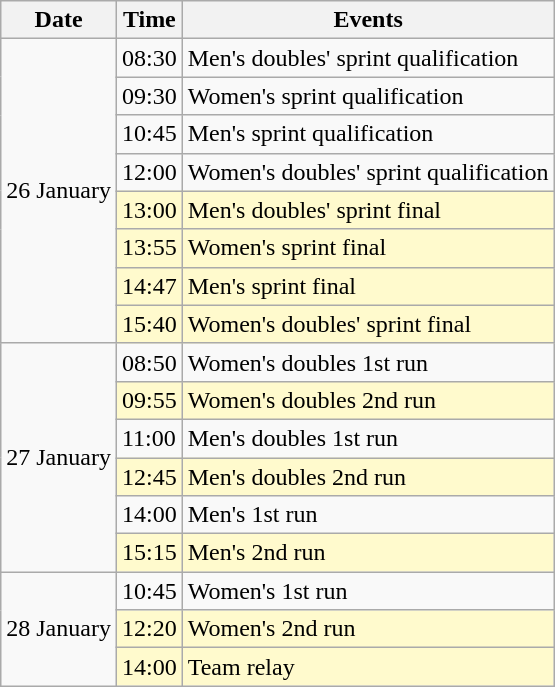<table class="wikitable" border="1">
<tr>
<th>Date</th>
<th>Time</th>
<th>Events</th>
</tr>
<tr>
<td rowspan=8>26 January</td>
<td>08:30</td>
<td>Men's doubles' sprint qualification</td>
</tr>
<tr>
<td>09:30</td>
<td>Women's sprint qualification</td>
</tr>
<tr>
<td>10:45</td>
<td>Men's sprint qualification</td>
</tr>
<tr>
<td>12:00</td>
<td>Women's doubles' sprint qualification</td>
</tr>
<tr bgcolor="lemonchiffon">
<td>13:00</td>
<td>Men's doubles' sprint final</td>
</tr>
<tr bgcolor="lemonchiffon">
<td>13:55</td>
<td>Women's sprint final</td>
</tr>
<tr bgcolor="lemonchiffon">
<td>14:47</td>
<td>Men's sprint final</td>
</tr>
<tr bgcolor="lemonchiffon">
<td>15:40</td>
<td>Women's doubles' sprint final</td>
</tr>
<tr>
<td rowspan=6>27 January</td>
<td>08:50</td>
<td>Women's doubles 1st run</td>
</tr>
<tr bgcolor="lemonchiffon">
<td>09:55</td>
<td>Women's doubles 2nd run</td>
</tr>
<tr>
<td>11:00</td>
<td>Men's doubles 1st run</td>
</tr>
<tr bgcolor="lemonchiffon">
<td>12:45</td>
<td>Men's doubles 2nd run</td>
</tr>
<tr>
<td>14:00</td>
<td>Men's 1st run</td>
</tr>
<tr bgcolor="lemonchiffon">
<td>15:15</td>
<td>Men's 2nd run</td>
</tr>
<tr>
<td rowspan=3>28 January</td>
<td>10:45</td>
<td>Women's 1st run</td>
</tr>
<tr bgcolor="lemonchiffon">
<td>12:20</td>
<td>Women's 2nd run</td>
</tr>
<tr bgcolor="lemonchiffon">
<td>14:00</td>
<td>Team relay</td>
</tr>
</table>
